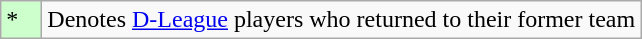<table class="wikitable">
<tr>
<td style="width:20px; background:#cfc;">*</td>
<td>Denotes <a href='#'>D-League</a> players who returned to their former team</td>
</tr>
</table>
